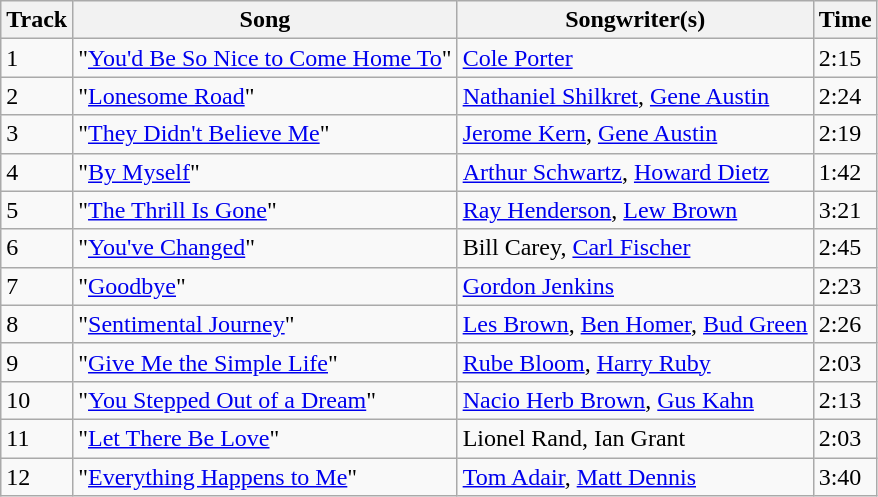<table class="wikitable">
<tr>
<th>Track</th>
<th>Song</th>
<th>Songwriter(s)</th>
<th>Time</th>
</tr>
<tr>
<td>1</td>
<td>"<a href='#'>You'd Be So Nice to Come Home To</a>"</td>
<td><a href='#'>Cole Porter</a></td>
<td>2:15</td>
</tr>
<tr>
<td>2</td>
<td>"<a href='#'>Lonesome Road</a>"</td>
<td><a href='#'>Nathaniel Shilkret</a>, <a href='#'>Gene Austin</a></td>
<td>2:24</td>
</tr>
<tr>
<td>3</td>
<td>"<a href='#'>They Didn't Believe Me</a>"</td>
<td><a href='#'>Jerome Kern</a>, <a href='#'>Gene Austin</a></td>
<td>2:19</td>
</tr>
<tr>
<td>4</td>
<td>"<a href='#'>By Myself</a>"</td>
<td><a href='#'>Arthur Schwartz</a>, <a href='#'>Howard Dietz</a></td>
<td>1:42</td>
</tr>
<tr>
<td>5</td>
<td>"<a href='#'>The Thrill Is Gone</a>"</td>
<td><a href='#'>Ray Henderson</a>, <a href='#'>Lew Brown</a></td>
<td>3:21</td>
</tr>
<tr>
<td>6</td>
<td>"<a href='#'>You've Changed</a>"</td>
<td>Bill Carey, <a href='#'>Carl Fischer</a></td>
<td>2:45</td>
</tr>
<tr>
<td>7</td>
<td>"<a href='#'>Goodbye</a>"</td>
<td><a href='#'>Gordon Jenkins</a></td>
<td>2:23</td>
</tr>
<tr>
<td>8</td>
<td>"<a href='#'>Sentimental Journey</a>"</td>
<td><a href='#'>Les Brown</a>, <a href='#'>Ben Homer</a>, <a href='#'>Bud Green</a></td>
<td>2:26</td>
</tr>
<tr>
<td>9</td>
<td>"<a href='#'>Give Me the Simple Life</a>"</td>
<td><a href='#'>Rube Bloom</a>, <a href='#'>Harry Ruby</a></td>
<td>2:03</td>
</tr>
<tr>
<td>10</td>
<td>"<a href='#'>You Stepped Out of a Dream</a>"</td>
<td><a href='#'>Nacio Herb Brown</a>, <a href='#'>Gus Kahn</a></td>
<td>2:13</td>
</tr>
<tr>
<td>11</td>
<td>"<a href='#'>Let There Be Love</a>"</td>
<td>Lionel Rand, Ian Grant</td>
<td>2:03</td>
</tr>
<tr>
<td>12</td>
<td>"<a href='#'>Everything Happens to Me</a>"</td>
<td><a href='#'>Tom Adair</a>, <a href='#'>Matt Dennis</a></td>
<td>3:40</td>
</tr>
</table>
